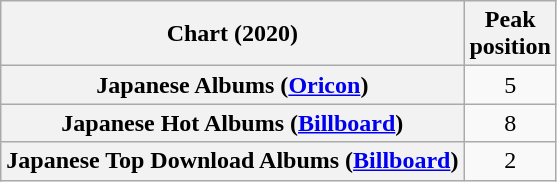<table class="wikitable plainrowheaders" style="text-align:center">
<tr>
<th scope="col">Chart (2020)</th>
<th scope="col">Peak<br> position</th>
</tr>
<tr>
<th scope="row">Japanese Albums (<a href='#'>Oricon</a>)</th>
<td>5</td>
</tr>
<tr>
<th scope="row">Japanese Hot Albums (<a href='#'>Billboard</a>)</th>
<td>8</td>
</tr>
<tr>
<th scope="row">Japanese Top Download Albums (<a href='#'>Billboard</a>)</th>
<td>2</td>
</tr>
</table>
